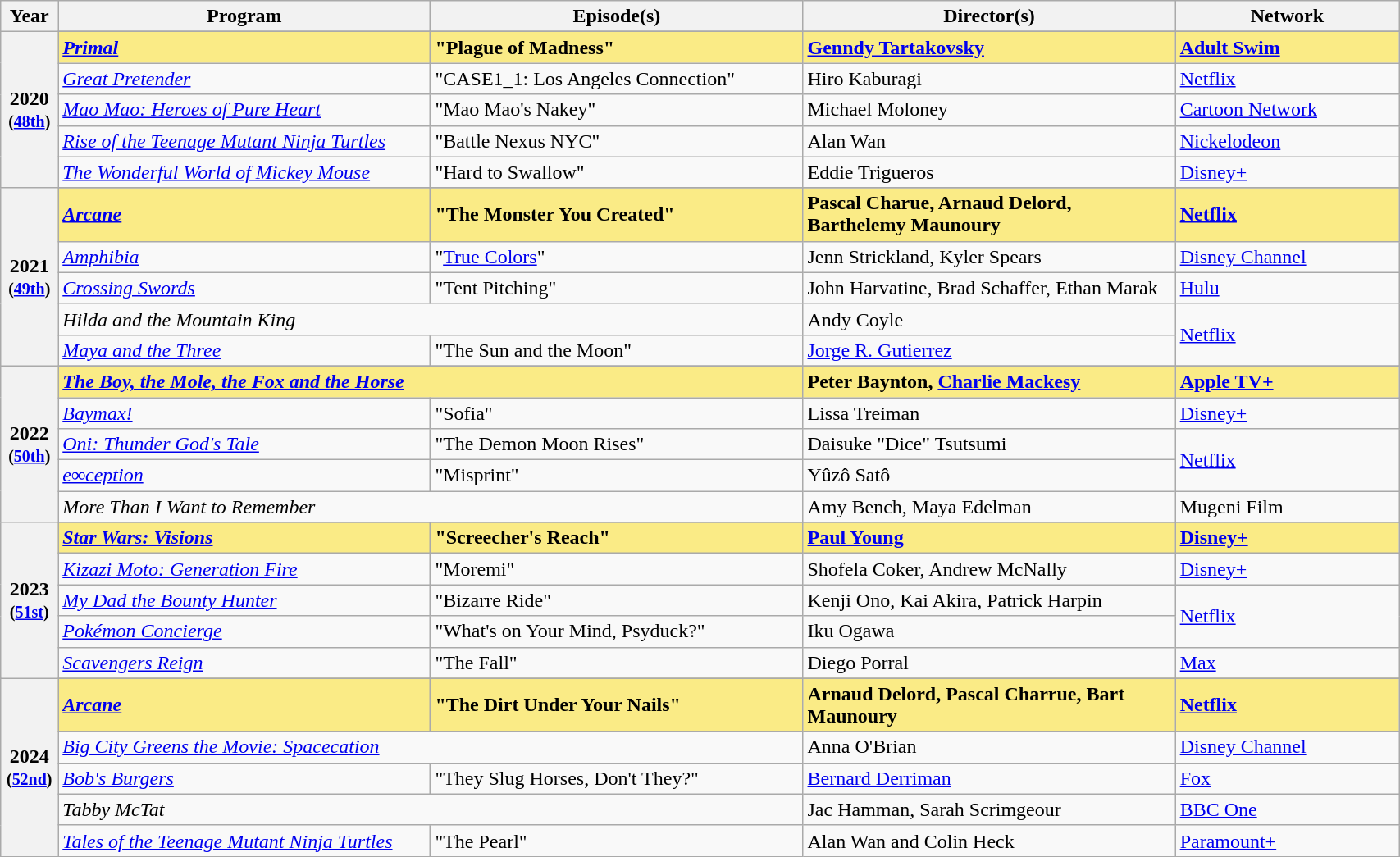<table class="wikitable" style="width:90%;">
<tr>
<th style="width:3%;">Year</th>
<th style="width:25%;">Program</th>
<th style="width:25%;">Episode(s)</th>
<th style="width:25%;">Director(s)</th>
<th style="width:15%;">Network</th>
</tr>
<tr>
<th rowspan="6" style="text-align:center;">2020 <br><small>(<a href='#'>48th</a>)</small><br></th>
</tr>
<tr style="background:#FAEB86;">
<td><strong><em><a href='#'>Primal</a></em></strong></td>
<td><strong>"Plague of Madness"</strong></td>
<td><strong><a href='#'>Genndy Tartakovsky</a></strong></td>
<td><strong><a href='#'>Adult Swim</a></strong></td>
</tr>
<tr>
<td><em><a href='#'>Great Pretender</a></em></td>
<td>"CASE1_1: Los Angeles Connection"</td>
<td>Hiro Kaburagi</td>
<td><a href='#'>Netflix</a></td>
</tr>
<tr>
<td><em><a href='#'>Mao Mao: Heroes of Pure Heart</a></em></td>
<td>"Mao Mao's Nakey"</td>
<td>Michael Moloney</td>
<td><a href='#'>Cartoon Network</a></td>
</tr>
<tr>
<td><em><a href='#'>Rise of the Teenage Mutant Ninja Turtles</a></em></td>
<td>"Battle Nexus NYC"</td>
<td>Alan Wan</td>
<td><a href='#'>Nickelodeon</a></td>
</tr>
<tr>
<td><em><a href='#'>The Wonderful World of Mickey Mouse</a></em></td>
<td>"Hard to Swallow"</td>
<td>Eddie Trigueros</td>
<td><a href='#'>Disney+</a></td>
</tr>
<tr>
<th rowspan="6" style="text-align:center;">2021 <br><small>(<a href='#'>49th</a>)</small><br></th>
</tr>
<tr style="background:#FAEB86;">
<td><strong><em><a href='#'>Arcane</a></em></strong></td>
<td><strong>"The Monster You Created"</strong></td>
<td><strong>Pascal Charue, Arnaud Delord, Barthelemy Maunoury</strong></td>
<td><strong><a href='#'>Netflix</a></strong></td>
</tr>
<tr>
<td><em><a href='#'>Amphibia</a></em></td>
<td>"<a href='#'>True Colors</a>"</td>
<td>Jenn Strickland, Kyler Spears</td>
<td><a href='#'>Disney Channel</a></td>
</tr>
<tr>
<td><em><a href='#'>Crossing Swords</a></em></td>
<td>"Tent Pitching"</td>
<td>John Harvatine, Brad Schaffer, Ethan Marak</td>
<td><a href='#'>Hulu</a></td>
</tr>
<tr>
<td colspan="2"><em>Hilda and the Mountain King</em></td>
<td>Andy Coyle</td>
<td rowspan="2"><a href='#'>Netflix</a></td>
</tr>
<tr>
<td><em><a href='#'>Maya and the Three</a></em></td>
<td>"The Sun and the Moon"</td>
<td><a href='#'>Jorge R. Gutierrez</a></td>
</tr>
<tr>
<th rowspan="6" style="text-align:center;">2022 <br><small>(<a href='#'>50th</a>)</small><br></th>
</tr>
<tr style="background:#FAEB86;">
<td colspan="2"><em><a href='#'><strong>The Boy, the Mole, the Fox and the Horse</strong></a></em></td>
<td><strong>Peter Baynton, <a href='#'>Charlie Mackesy</a></strong></td>
<td><strong><a href='#'>Apple TV+</a></strong></td>
</tr>
<tr>
<td><em><a href='#'>Baymax!</a></em></td>
<td>"Sofia"</td>
<td>Lissa Treiman</td>
<td><a href='#'>Disney+</a></td>
</tr>
<tr>
<td><em><a href='#'>Oni: Thunder God's Tale</a></em></td>
<td>"The Demon Moon Rises"</td>
<td>Daisuke "Dice" Tsutsumi</td>
<td rowspan="2"><a href='#'>Netflix</a></td>
</tr>
<tr>
<td><em><a href='#'>e∞ception</a></em></td>
<td>"Misprint"</td>
<td>Yûzô Satô</td>
</tr>
<tr>
<td colspan="2"><em>More Than I Want to Remember</em></td>
<td>Amy Bench, Maya Edelman</td>
<td>Mugeni Film</td>
</tr>
<tr>
<th rowspan="6" style="text-align:center;">2023 <br><small>(<a href='#'>51st</a>)</small><br></th>
</tr>
<tr style="background:#FAEB86;">
<td><strong><em><a href='#'>Star Wars: Visions</a></em></strong></td>
<td><strong>"Screecher's Reach"</strong></td>
<td><strong><a href='#'>Paul Young</a></strong></td>
<td><strong><a href='#'>Disney+</a></strong></td>
</tr>
<tr>
<td><em><a href='#'>Kizazi Moto: Generation Fire</a></em></td>
<td>"Moremi"</td>
<td>Shofela Coker, Andrew McNally</td>
<td><a href='#'>Disney+</a></td>
</tr>
<tr>
<td><em><a href='#'>My Dad the Bounty Hunter</a></em></td>
<td>"Bizarre Ride"</td>
<td>Kenji Ono, Kai Akira, Patrick Harpin</td>
<td rowspan="2"><a href='#'>Netflix</a></td>
</tr>
<tr>
<td><em><a href='#'>Pokémon Concierge</a></em></td>
<td>"What's on Your Mind, Psyduck?"</td>
<td>Iku Ogawa</td>
</tr>
<tr>
<td><em><a href='#'>Scavengers Reign</a></em></td>
<td>"The Fall"</td>
<td>Diego Porral</td>
<td><a href='#'>Max</a></td>
</tr>
<tr>
<th rowspan="6" style="text-align:center;">2024 <br><small>(<a href='#'>52nd</a>)</small><br></th>
</tr>
<tr style="background:#FAEB86;">
<td><strong><em><a href='#'>Arcane</a></em></strong></td>
<td><strong>"The Dirt Under Your Nails"</strong></td>
<td><strong>Arnaud Delord, Pascal Charrue, Bart Maunoury</strong></td>
<td><strong><a href='#'>Netflix</a></strong></td>
</tr>
<tr>
<td colspan="2"><em><a href='#'>Big City Greens the Movie: Spacecation</a></em></td>
<td>Anna O'Brian</td>
<td><a href='#'>Disney Channel</a></td>
</tr>
<tr>
<td><em><a href='#'>Bob's Burgers</a></em></td>
<td>"They Slug Horses, Don't They?"</td>
<td><a href='#'>Bernard Derriman</a></td>
<td><a href='#'>Fox</a></td>
</tr>
<tr>
<td colspan="2"><em>Tabby McTat</em></td>
<td>Jac Hamman, Sarah Scrimgeour</td>
<td><a href='#'>BBC One</a></td>
</tr>
<tr>
<td><em><a href='#'>Tales of the Teenage Mutant Ninja Turtles</a></em></td>
<td>"The Pearl"</td>
<td>Alan Wan and Colin Heck</td>
<td><a href='#'>Paramount+</a></td>
</tr>
</table>
